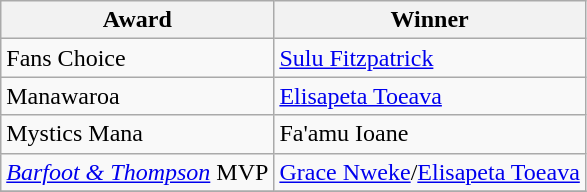<table class="wikitable collapsible">
<tr>
<th>Award</th>
<th>Winner</th>
</tr>
<tr>
<td>Fans Choice</td>
<td><a href='#'>Sulu Fitzpatrick</a></td>
</tr>
<tr>
<td>Manawaroa</td>
<td><a href='#'>Elisapeta Toeava</a></td>
</tr>
<tr>
<td>Mystics Mana</td>
<td>Fa'amu Ioane</td>
</tr>
<tr>
<td><em><a href='#'>Barfoot & Thompson</a></em> MVP</td>
<td><a href='#'>Grace Nweke</a>/<a href='#'>Elisapeta Toeava</a></td>
</tr>
<tr>
</tr>
</table>
